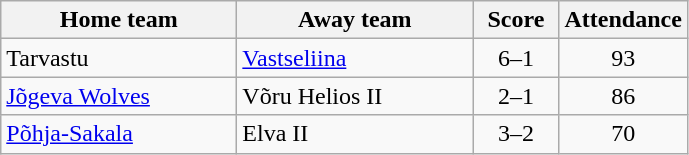<table class="wikitable">
<tr>
<th width=150px>Home team</th>
<th width=150px>Away team</th>
<th width=50px>Score</th>
<th width=50px>Attendance</th>
</tr>
<tr>
<td>Tarvastu</td>
<td><a href='#'>Vastseliina</a></td>
<td align=center>6–1</td>
<td align=center>93</td>
</tr>
<tr>
<td><a href='#'>Jõgeva Wolves</a></td>
<td>Võru Helios II</td>
<td align=center>2–1</td>
<td align=center>86</td>
</tr>
<tr>
<td><a href='#'>Põhja-Sakala</a></td>
<td>Elva II</td>
<td align=center>3–2</td>
<td align=center>70</td>
</tr>
</table>
